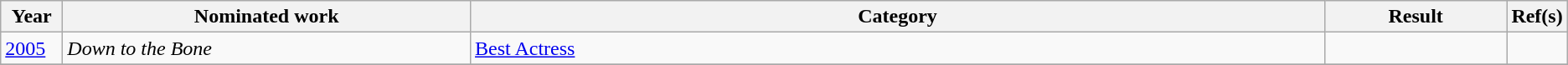<table class="wikitable">
<tr>
<th width=4%>Year</th>
<th width=27%>Nominated work</th>
<th width=57%>Category</th>
<th width=12%>Result</th>
<th width=4%>Ref(s)</th>
</tr>
<tr>
<td><a href='#'>2005</a></td>
<td><em>Down to the Bone</em></td>
<td><a href='#'>Best Actress</a></td>
<td></td>
<td></td>
</tr>
<tr>
</tr>
</table>
